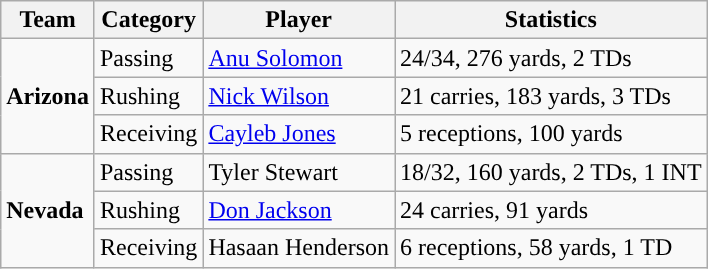<table class="wikitable" style="float: left;">
<tr>
<th>Team</th>
<th>Category</th>
<th>Player</th>
<th>Statistics</th>
</tr>
<tr>
<td rowspan=3><strong>Arizona</strong></td>
<td>Passing</td>
<td><a href='#'>Anu Solomon</a></td>
<td>24/34, 276 yards, 2 TDs</td>
</tr>
<tr>
<td>Rushing</td>
<td><a href='#'>Nick Wilson</a></td>
<td>21 carries, 183 yards, 3 TDs</td>
</tr>
<tr>
<td>Receiving</td>
<td><a href='#'>Cayleb Jones</a></td>
<td>5 receptions, 100 yards</td>
</tr>
<tr>
<td rowspan=3><strong>Nevada</strong></td>
<td>Passing</td>
<td>Tyler Stewart</td>
<td>18/32, 160 yards, 2 TDs, 1 INT</td>
</tr>
<tr>
<td>Rushing</td>
<td><a href='#'>Don Jackson</a></td>
<td>24 carries, 91 yards</td>
</tr>
<tr>
<td>Receiving</td>
<td>Hasaan Henderson</td>
<td>6 receptions, 58 yards, 1 TD</td>
</tr>
</table>
